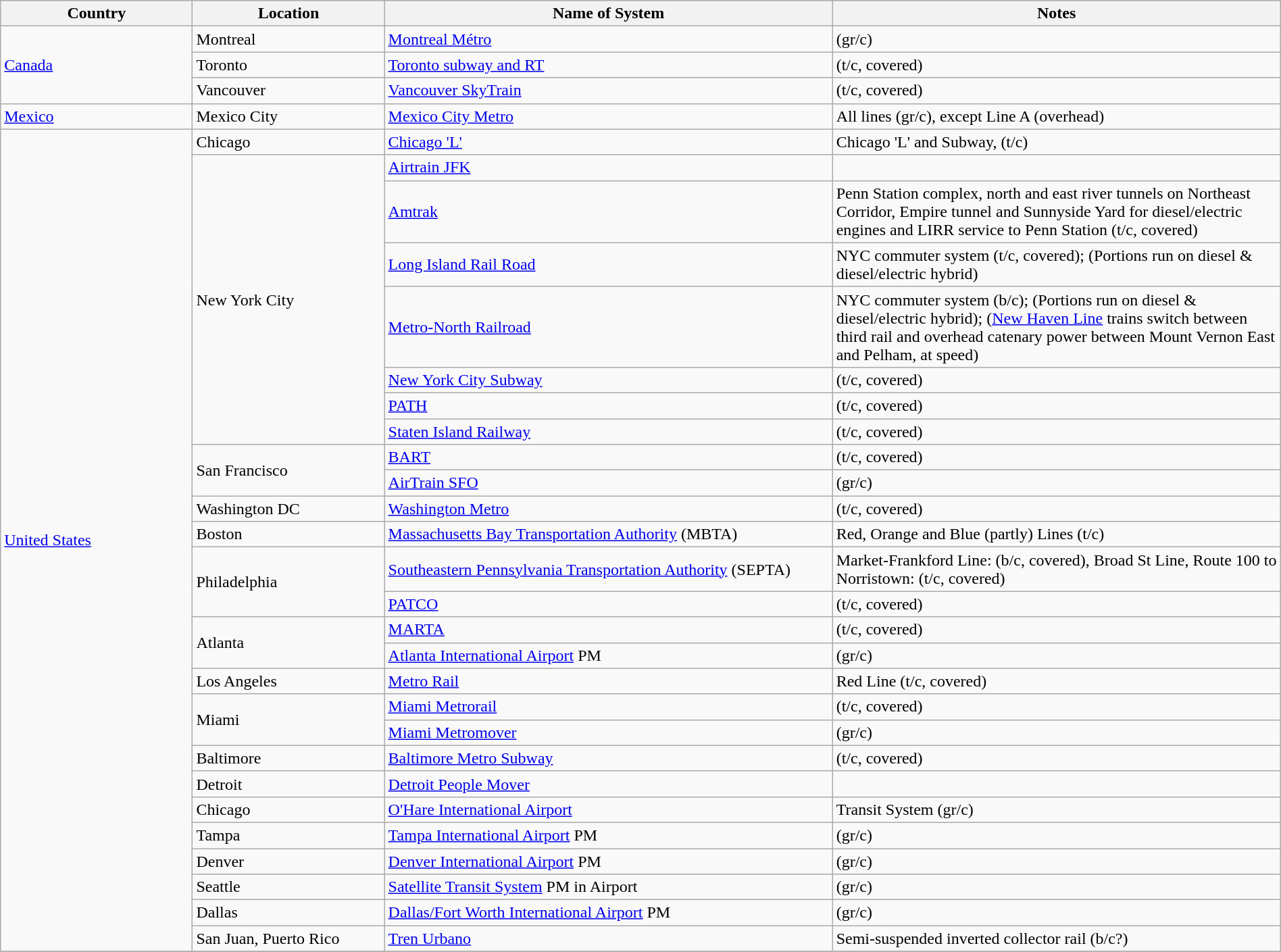<table class="wikitable" style="width:100%">
<tr>
<th style="width:15%">Country</th>
<th style="width:15%">Location</th>
<th style="width:35%">Name of System</th>
<th style="width:35%">Notes</th>
</tr>
<tr>
<td rowspan=3><a href='#'>Canada</a></td>
<td>Montreal</td>
<td><a href='#'>Montreal Métro</a></td>
<td>(gr/c)</td>
</tr>
<tr>
<td>Toronto</td>
<td><a href='#'>Toronto subway and RT</a></td>
<td>(t/c, covered)</td>
</tr>
<tr>
<td>Vancouver</td>
<td><a href='#'>Vancouver SkyTrain</a></td>
<td>(t/c, covered)</td>
</tr>
<tr>
<td><a href='#'>Mexico</a></td>
<td>Mexico City</td>
<td><a href='#'>Mexico City Metro</a></td>
<td>All lines (gr/c), except Line A (overhead)</td>
</tr>
<tr>
<td rowspan=27><a href='#'>United States</a></td>
<td>Chicago</td>
<td><a href='#'>Chicago 'L'</a></td>
<td>Chicago 'L' and Subway, (t/c)</td>
</tr>
<tr>
<td rowspan=7>New York City</td>
<td><a href='#'>Airtrain JFK</a></td>
<td> </td>
</tr>
<tr>
<td><a href='#'>Amtrak</a></td>
<td>Penn Station complex, north and east river tunnels on Northeast Corridor, Empire tunnel and Sunnyside Yard for diesel/electric engines and LIRR service to Penn Station (t/c, covered)</td>
</tr>
<tr>
<td><a href='#'>Long Island Rail Road</a></td>
<td>NYC commuter system (t/c, covered); (Portions run on diesel & diesel/electric hybrid)</td>
</tr>
<tr>
<td><a href='#'>Metro-North Railroad</a></td>
<td>NYC commuter system (b/c); (Portions run on diesel & diesel/electric hybrid); (<a href='#'>New Haven Line</a> trains switch between third rail and overhead catenary power between Mount Vernon East and Pelham, at speed)</td>
</tr>
<tr>
<td><a href='#'>New York City Subway</a></td>
<td>(t/c, covered)</td>
</tr>
<tr>
<td><a href='#'>PATH</a></td>
<td>(t/c, covered)</td>
</tr>
<tr>
<td><a href='#'>Staten Island Railway</a></td>
<td>(t/c, covered)</td>
</tr>
<tr>
<td rowspan=2>San Francisco</td>
<td><a href='#'>BART</a></td>
<td>(t/c, covered)</td>
</tr>
<tr>
<td><a href='#'>AirTrain SFO</a></td>
<td>(gr/c)</td>
</tr>
<tr>
<td>Washington DC</td>
<td><a href='#'>Washington Metro</a></td>
<td>(t/c, covered)</td>
</tr>
<tr>
<td>Boston</td>
<td><a href='#'>Massachusetts Bay Transportation Authority</a> (MBTA)</td>
<td>Red, Orange and Blue (partly) Lines (t/c)</td>
</tr>
<tr>
<td rowspan=2>Philadelphia</td>
<td><a href='#'>Southeastern Pennsylvania Transportation Authority</a> (SEPTA)</td>
<td>Market-Frankford Line: (b/c, covered), Broad St Line, Route 100 to Norristown: (t/c, covered)</td>
</tr>
<tr>
<td><a href='#'>PATCO</a></td>
<td>(t/c, covered)</td>
</tr>
<tr>
<td rowspan=2>Atlanta</td>
<td><a href='#'>MARTA</a></td>
<td>(t/c, covered)</td>
</tr>
<tr>
<td><a href='#'>Atlanta International Airport</a> PM</td>
<td>(gr/c)</td>
</tr>
<tr>
<td>Los Angeles</td>
<td><a href='#'>Metro Rail</a></td>
<td>Red Line (t/c, covered)</td>
</tr>
<tr>
<td rowspan=2>Miami</td>
<td><a href='#'>Miami Metrorail</a></td>
<td>(t/c, covered)</td>
</tr>
<tr>
<td><a href='#'>Miami Metromover</a></td>
<td>(gr/c)</td>
</tr>
<tr>
<td>Baltimore</td>
<td><a href='#'>Baltimore Metro Subway</a></td>
<td>(t/c, covered)</td>
</tr>
<tr>
<td>Detroit</td>
<td><a href='#'>Detroit People Mover</a></td>
<td> </td>
</tr>
<tr>
<td>Chicago</td>
<td><a href='#'>O'Hare International Airport</a></td>
<td>Transit System (gr/c)</td>
</tr>
<tr>
<td>Tampa</td>
<td><a href='#'>Tampa International Airport</a> PM</td>
<td>(gr/c)</td>
</tr>
<tr>
<td>Denver</td>
<td><a href='#'>Denver International Airport</a> PM</td>
<td>(gr/c)</td>
</tr>
<tr>
<td>Seattle</td>
<td><a href='#'>Satellite Transit System</a> PM in Airport</td>
<td>(gr/c)</td>
</tr>
<tr>
<td>Dallas</td>
<td><a href='#'>Dallas/Fort Worth International Airport</a> PM</td>
<td>(gr/c)</td>
</tr>
<tr>
<td>San Juan, Puerto Rico</td>
<td><a href='#'>Tren Urbano</a></td>
<td>Semi-suspended inverted collector rail (b/c?)</td>
</tr>
<tr>
</tr>
</table>
